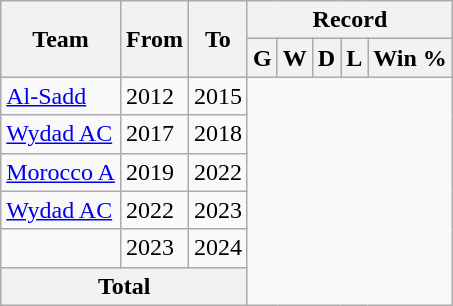<table class="wikitable" style="text-align: center">
<tr>
<th rowspan="2">Team</th>
<th rowspan="2">From</th>
<th rowspan="2">To</th>
<th colspan="5">Record</th>
</tr>
<tr>
<th>G</th>
<th>W</th>
<th>D</th>
<th>L</th>
<th>Win %</th>
</tr>
<tr>
<td align=left> <a href='#'>Al-Sadd</a></td>
<td align="left">2012</td>
<td align="left">2015<br></td>
</tr>
<tr>
<td align=left> <a href='#'>Wydad AC</a></td>
<td align="left">2017</td>
<td align="left">2018<br></td>
</tr>
<tr>
<td align=left> <a href='#'>Morocco A</a></td>
<td align="left">2019</td>
<td align="left">2022<br></td>
</tr>
<tr>
<td align=left> <a href='#'>Wydad AC</a></td>
<td align="left">2022</td>
<td align="left">2023<br></td>
</tr>
<tr>
<td align=left></td>
<td align="left">2023</td>
<td align="left">2024<br></td>
</tr>
<tr>
<th colspan="3">Total<br></th>
</tr>
</table>
